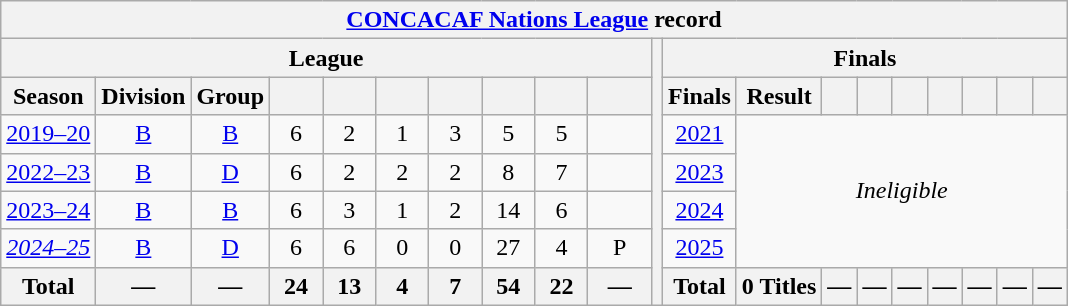<table class="wikitable" style="text-align: center;">
<tr>
<th colspan="20"><a href='#'>CONCACAF Nations League</a> record</th>
</tr>
<tr>
<th colspan="10">League</th>
<th rowspan="7"></th>
<th colspan="9">Finals</th>
</tr>
<tr>
<th>Season</th>
<th>Division</th>
<th>Group</th>
<th width="28"></th>
<th width="28"></th>
<th width="28"></th>
<th width="28"></th>
<th width="28"></th>
<th width="28"></th>
<th width="35"></th>
<th><strong>Finals</strong></th>
<th><strong>Result</strong></th>
<th></th>
<th></th>
<th></th>
<th></th>
<th></th>
<th></th>
<th></th>
</tr>
<tr>
<td><a href='#'>2019–20</a></td>
<td><a href='#'>B</a></td>
<td><a href='#'>B</a></td>
<td>6</td>
<td>2</td>
<td>1</td>
<td>3</td>
<td>5</td>
<td>5</td>
<td></td>
<td> <a href='#'>2021</a></td>
<td colspan="8" rowspan="4"><em>Ineligible</em></td>
</tr>
<tr>
<td><a href='#'>2022–23</a></td>
<td><a href='#'>B</a></td>
<td><a href='#'>D</a></td>
<td>6</td>
<td>2</td>
<td>2</td>
<td>2</td>
<td>8</td>
<td>7</td>
<td></td>
<td> <a href='#'>2023</a></td>
</tr>
<tr>
<td><a href='#'>2023–24</a></td>
<td><a href='#'>B</a></td>
<td><a href='#'>B</a></td>
<td>6</td>
<td>3</td>
<td>1</td>
<td>2</td>
<td>14</td>
<td>6</td>
<td></td>
<td> <a href='#'>2024</a></td>
</tr>
<tr>
<td><a href='#'><em>2024–25</em></a></td>
<td><a href='#'>B</a></td>
<td><a href='#'>D</a></td>
<td>6</td>
<td>6</td>
<td>0</td>
<td>0</td>
<td>27</td>
<td>4</td>
<td>P</td>
<td> <a href='#'>2025</a></td>
</tr>
<tr>
<th>Total</th>
<th><strong>—</strong></th>
<th><strong>—</strong></th>
<th>24</th>
<th>13</th>
<th>4</th>
<th>7</th>
<th>54</th>
<th>22</th>
<th><strong>—</strong></th>
<th><strong>Total</strong></th>
<th><strong>0 Titles</strong></th>
<th><strong>—</strong></th>
<th><strong>—</strong></th>
<th><strong>—</strong></th>
<th><strong>—</strong></th>
<th><strong>—</strong></th>
<th><strong>—</strong></th>
<th><strong>—</strong></th>
</tr>
</table>
